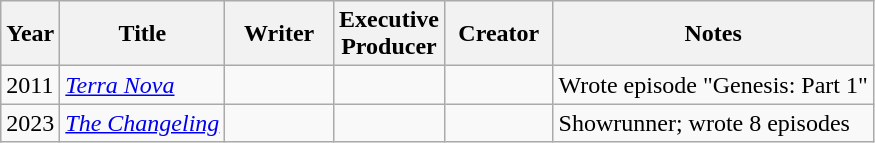<table class="wikitable">
<tr>
<th>Year</th>
<th>Title</th>
<th width=65>Writer</th>
<th width=65>Executive<br>Producer</th>
<th width=65>Creator</th>
<th>Notes</th>
</tr>
<tr>
<td>2011</td>
<td><em><a href='#'>Terra Nova</a></em></td>
<td></td>
<td></td>
<td></td>
<td>Wrote episode "Genesis: Part 1"</td>
</tr>
<tr>
<td>2023</td>
<td><em><a href='#'>The Changeling</a></em></td>
<td></td>
<td></td>
<td></td>
<td>Showrunner; wrote 8 episodes</td>
</tr>
</table>
